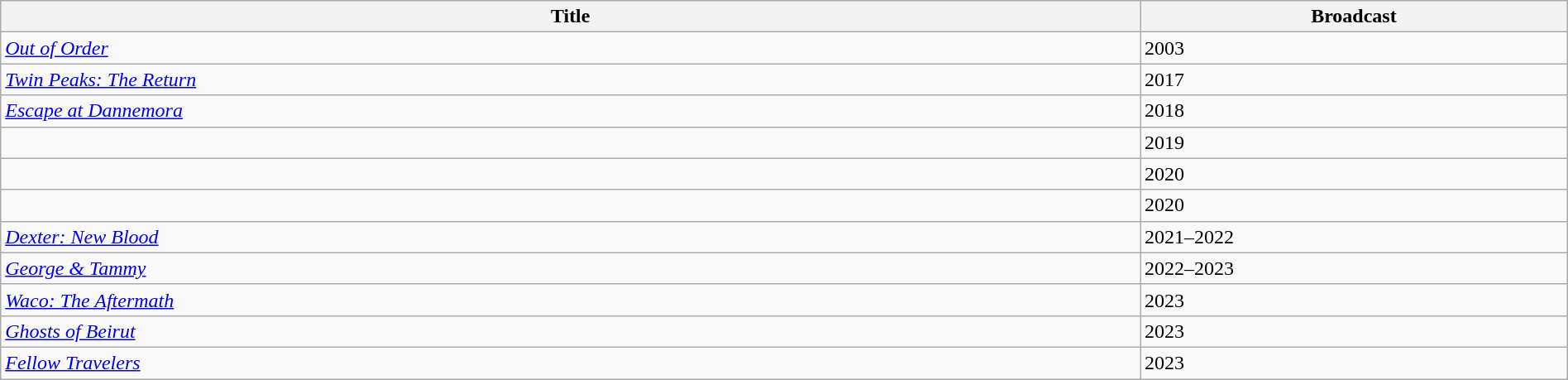<table class="wikitable sortable" style="width:100%;">
<tr>
<th style="width:40%;">Title</th>
<th style="width:15%;">Broadcast</th>
</tr>
<tr>
<td><em><a href='#'>Out of Order</a></em></td>
<td>2003</td>
</tr>
<tr>
<td><em><a href='#'>Twin Peaks: The Return</a></em></td>
<td>2017</td>
</tr>
<tr>
<td><em><a href='#'>Escape at Dannemora</a></em></td>
<td>2018</td>
</tr>
<tr>
<td></td>
<td>2019</td>
</tr>
<tr>
<td><em></em></td>
<td>2020</td>
</tr>
<tr>
<td></td>
<td>2020</td>
</tr>
<tr>
<td><em><a href='#'>Dexter: New Blood</a></em></td>
<td>2021–2022</td>
</tr>
<tr>
<td><em><a href='#'>George & Tammy</a></em></td>
<td>2022–2023</td>
</tr>
<tr>
<td><em><a href='#'>Waco: The Aftermath</a></em></td>
<td>2023</td>
</tr>
<tr>
<td><em><a href='#'>Ghosts of Beirut</a></em></td>
<td>2023</td>
</tr>
<tr>
<td><em><a href='#'>Fellow Travelers</a></em></td>
<td>2023</td>
</tr>
</table>
